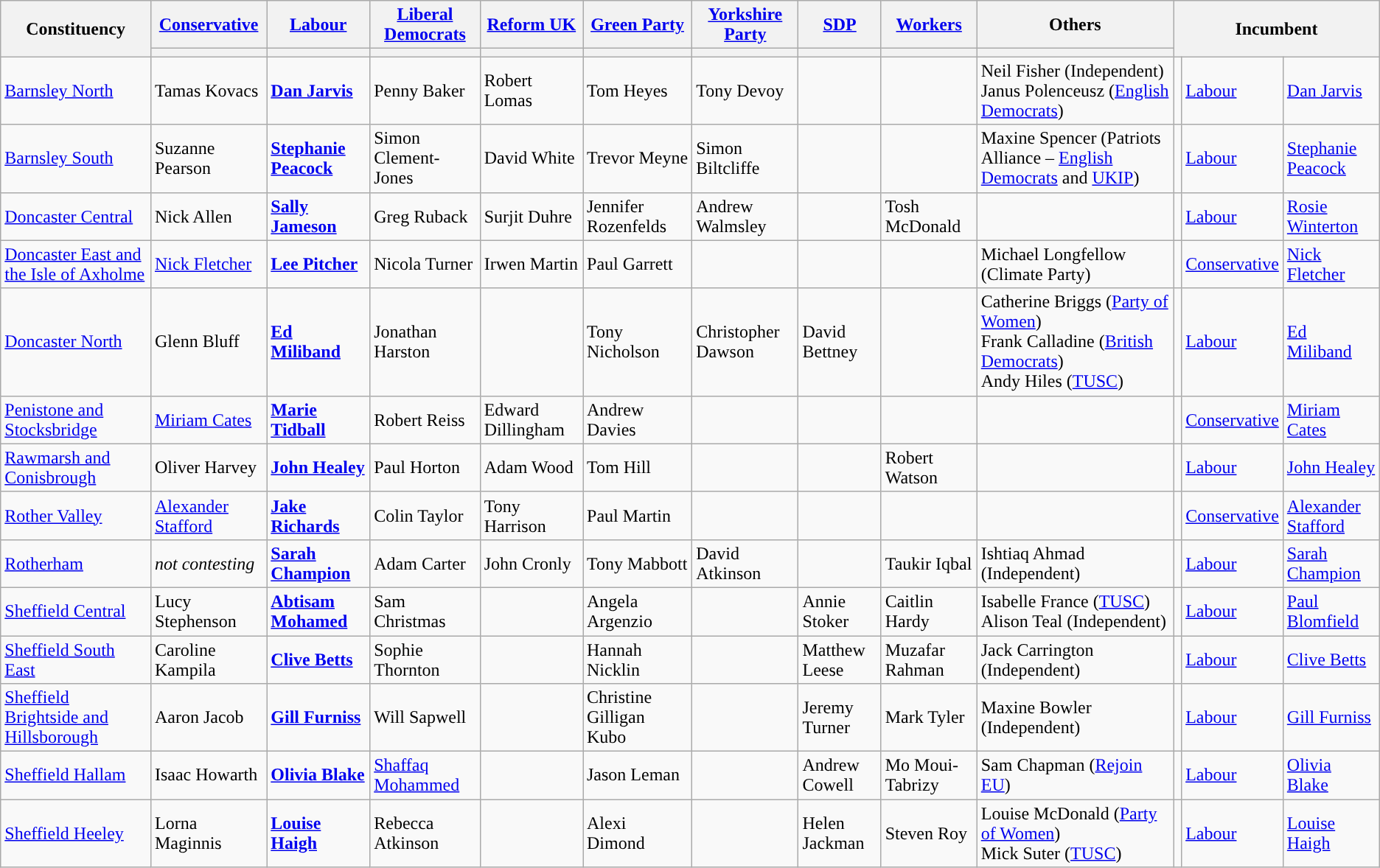<table class="wikitable sortable sticky-header">
<tr>
<th rowspan="2">Constituency</th>
<th><a href='#'>Conservative</a></th>
<th><a href='#'>Labour</a></th>
<th><a href='#'>Liberal Democrats</a></th>
<th><a href='#'>Reform UK</a></th>
<th><a href='#'>Green Party</a></th>
<th><a href='#'>Yorkshire Party</a></th>
<th><a href='#'>SDP</a></th>
<th><a href='#'>Workers</a></th>
<th>Others</th>
<th colspan="3" rowspan="2">Incumbent</th>
</tr>
<tr>
<th class="unsortable" style="background-color: "></th>
<th class="unsortable" style="background-color: "></th>
<th class="unsortable" style="background-color: "></th>
<th class="unsortable" style="background-color: "></th>
<th class="unsortable" style="background-color: "></th>
<th class="unsortable" style="background-color: "></th>
<th class="unsortable" style="background-color: "></th>
<th class="unsortable" style="background-color: "></th>
<th class="unsortable"></th>
</tr>
<tr>
<td><a href='#'>Barnsley North</a></td>
<td>Tamas Kovacs</td>
<td><strong><a href='#'>Dan Jarvis</a></strong></td>
<td>Penny Baker</td>
<td>Robert Lomas</td>
<td>Tom Heyes</td>
<td>Tony Devoy</td>
<td></td>
<td></td>
<td>Neil Fisher (Independent)<br>Janus Polenceusz (<a href='#'>English Democrats</a>)</td>
<td></td>
<td><a href='#'>Labour</a></td>
<td><a href='#'>Dan Jarvis</a></td>
</tr>
<tr>
<td><a href='#'>Barnsley South</a></td>
<td>Suzanne Pearson</td>
<td><strong><a href='#'>Stephanie Peacock</a></strong></td>
<td>Simon Clement-Jones</td>
<td>David White</td>
<td>Trevor Meyne</td>
<td>Simon Biltcliffe</td>
<td></td>
<td></td>
<td>Maxine Spencer (Patriots Alliance – <a href='#'>English Democrats</a> and <a href='#'>UKIP</a>)</td>
<td></td>
<td><a href='#'>Labour</a></td>
<td><a href='#'>Stephanie Peacock</a></td>
</tr>
<tr>
<td><a href='#'>Doncaster Central</a></td>
<td>Nick Allen</td>
<td><strong><a href='#'>Sally Jameson</a></strong></td>
<td>Greg Ruback</td>
<td>Surjit Duhre</td>
<td>Jennifer Rozenfelds</td>
<td>Andrew Walmsley</td>
<td></td>
<td>Tosh McDonald</td>
<td></td>
<td></td>
<td><a href='#'>Labour</a></td>
<td><a href='#'>Rosie Winterton</a></td>
</tr>
<tr>
<td><a href='#'>Doncaster East and the Isle of Axholme</a></td>
<td><a href='#'>Nick Fletcher</a></td>
<td><strong><a href='#'>Lee Pitcher</a></strong></td>
<td>Nicola Turner</td>
<td>Irwen Martin</td>
<td>Paul Garrett</td>
<td></td>
<td></td>
<td></td>
<td>Michael Longfellow (Climate Party)</td>
<td></td>
<td><a href='#'>Conservative</a></td>
<td><a href='#'>Nick Fletcher</a></td>
</tr>
<tr>
<td><a href='#'>Doncaster North</a></td>
<td>Glenn Bluff</td>
<td><strong><a href='#'>Ed Miliband</a></strong></td>
<td>Jonathan Harston</td>
<td></td>
<td>Tony Nicholson</td>
<td>Christopher Dawson</td>
<td>David Bettney</td>
<td></td>
<td>Catherine Briggs (<a href='#'>Party of Women</a>)<br>Frank Calladine (<a href='#'>British Democrats</a>)<br>Andy Hiles (<a href='#'>TUSC</a>)</td>
<td></td>
<td><a href='#'>Labour</a></td>
<td><a href='#'>Ed Miliband</a></td>
</tr>
<tr>
<td><a href='#'>Penistone and Stocksbridge</a></td>
<td><a href='#'>Miriam Cates</a></td>
<td><strong><a href='#'>Marie Tidball</a></strong></td>
<td>Robert Reiss</td>
<td>Edward Dillingham</td>
<td>Andrew Davies</td>
<td></td>
<td></td>
<td></td>
<td></td>
<td></td>
<td><a href='#'>Conservative</a></td>
<td><a href='#'>Miriam Cates</a></td>
</tr>
<tr>
<td><a href='#'>Rawmarsh and Conisbrough</a></td>
<td>Oliver Harvey</td>
<td><strong><a href='#'>John Healey</a></strong></td>
<td>Paul Horton</td>
<td>Adam Wood</td>
<td>Tom Hill</td>
<td></td>
<td></td>
<td>Robert Watson</td>
<td></td>
<td></td>
<td><a href='#'>Labour</a></td>
<td><a href='#'>John Healey</a></td>
</tr>
<tr>
<td><a href='#'>Rother Valley</a></td>
<td><a href='#'>Alexander Stafford</a></td>
<td><strong><a href='#'>Jake Richards</a></strong></td>
<td>Colin Taylor</td>
<td>Tony Harrison</td>
<td>Paul Martin</td>
<td></td>
<td></td>
<td></td>
<td></td>
<td></td>
<td><a href='#'>Conservative</a></td>
<td><a href='#'>Alexander Stafford</a></td>
</tr>
<tr>
<td><a href='#'>Rotherham</a></td>
<td><em>not contesting</em></td>
<td><strong><a href='#'>Sarah Champion</a></strong></td>
<td>Adam Carter</td>
<td>John Cronly</td>
<td>Tony Mabbott</td>
<td>David Atkinson</td>
<td></td>
<td>Taukir Iqbal</td>
<td>Ishtiaq Ahmad (Independent)</td>
<td></td>
<td><a href='#'>Labour</a></td>
<td><a href='#'>Sarah Champion</a></td>
</tr>
<tr>
<td><a href='#'>Sheffield Central</a></td>
<td>Lucy Stephenson</td>
<td><strong><a href='#'>Abtisam Mohamed</a></strong></td>
<td>Sam Christmas</td>
<td></td>
<td>Angela Argenzio</td>
<td></td>
<td>Annie Stoker</td>
<td>Caitlin Hardy</td>
<td>Isabelle France (<a href='#'>TUSC</a>)<br>Alison Teal (Independent)</td>
<td></td>
<td><a href='#'>Labour</a></td>
<td><a href='#'>Paul Blomfield</a></td>
</tr>
<tr>
<td><a href='#'>Sheffield South East</a></td>
<td>Caroline Kampila</td>
<td><strong><a href='#'>Clive Betts</a></strong></td>
<td>Sophie Thornton</td>
<td></td>
<td>Hannah Nicklin</td>
<td></td>
<td>Matthew Leese</td>
<td>Muzafar Rahman</td>
<td>Jack Carrington (Independent)</td>
<td></td>
<td><a href='#'>Labour</a></td>
<td><a href='#'>Clive Betts</a></td>
</tr>
<tr>
<td><a href='#'>Sheffield Brightside and Hillsborough</a></td>
<td>Aaron Jacob</td>
<td><strong><a href='#'>Gill Furniss</a></strong></td>
<td>Will Sapwell</td>
<td></td>
<td>Christine Gilligan Kubo</td>
<td></td>
<td>Jeremy Turner</td>
<td>Mark Tyler</td>
<td>Maxine Bowler (Independent)</td>
<td></td>
<td><a href='#'>Labour</a></td>
<td><a href='#'>Gill Furniss</a></td>
</tr>
<tr>
<td><a href='#'>Sheffield Hallam</a></td>
<td>Isaac Howarth</td>
<td><strong><a href='#'>Olivia Blake</a></strong></td>
<td><a href='#'>Shaffaq Mohammed</a></td>
<td></td>
<td>Jason Leman</td>
<td></td>
<td>Andrew Cowell</td>
<td>Mo Moui-Tabrizy</td>
<td>Sam Chapman (<a href='#'>Rejoin EU</a>)</td>
<td></td>
<td><a href='#'>Labour</a></td>
<td><a href='#'>Olivia Blake</a></td>
</tr>
<tr>
<td><a href='#'>Sheffield Heeley</a></td>
<td>Lorna Maginnis</td>
<td><strong><a href='#'>Louise Haigh</a></strong></td>
<td>Rebecca Atkinson</td>
<td></td>
<td>Alexi Dimond</td>
<td></td>
<td>Helen Jackman</td>
<td>Steven Roy</td>
<td>Louise McDonald (<a href='#'>Party of Women</a>)<br>Mick Suter (<a href='#'>TUSC</a>)</td>
<td></td>
<td><a href='#'>Labour</a></td>
<td><a href='#'>Louise Haigh</a></td>
</tr>
</table>
